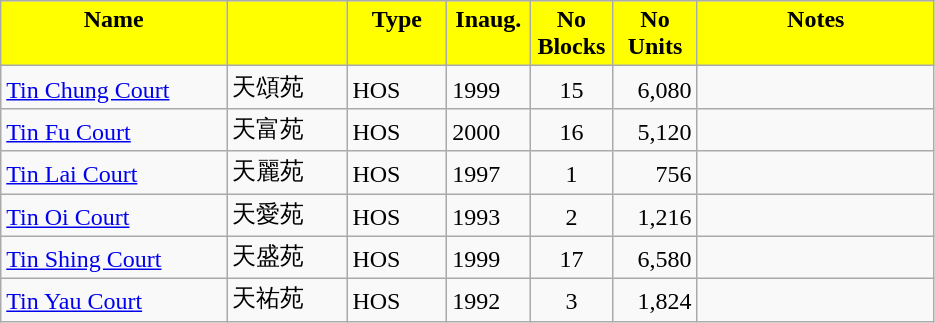<table class="wikitable">
<tr style="font-weight:bold;background-color:yellow" align="center">
<td width="143.25" Height="12.75" valign="top">Name</td>
<td width="72.75" valign="top"></td>
<td width="59.25" valign="top">Type</td>
<td width="48" valign="top">Inaug.</td>
<td width="48" valign="top">No Blocks</td>
<td width="48.75" valign="top">No Units</td>
<td width="150.75" valign="top">Notes</td>
</tr>
<tr valign="bottom">
<td Height="12.75"><a href='#'>Tin Chung Court</a></td>
<td>天頌苑</td>
<td>HOS</td>
<td>1999</td>
<td align="center">15</td>
<td align="right">6,080</td>
<td></td>
</tr>
<tr valign="bottom">
<td Height="12.75"><a href='#'>Tin Fu Court</a></td>
<td>天富苑</td>
<td>HOS</td>
<td>2000</td>
<td align="center">16</td>
<td align="right">5,120</td>
<td></td>
</tr>
<tr valign="bottom">
<td Height="12.75"><a href='#'>Tin Lai Court</a></td>
<td>天麗苑</td>
<td>HOS</td>
<td>1997</td>
<td align="center">1</td>
<td align="right">756</td>
<td></td>
</tr>
<tr valign="bottom">
<td Height="12.75"><a href='#'>Tin Oi Court</a></td>
<td>天愛苑</td>
<td>HOS</td>
<td>1993</td>
<td align="center">2</td>
<td align="right">1,216</td>
<td></td>
</tr>
<tr valign="bottom">
<td Height="12.75"><a href='#'>Tin Shing Court</a></td>
<td>天盛苑</td>
<td>HOS</td>
<td>1999</td>
<td align="center">17</td>
<td align="right">6,580</td>
<td></td>
</tr>
<tr valign="bottom">
<td Height="12.75"><a href='#'>Tin Yau Court</a></td>
<td>天祐苑</td>
<td>HOS</td>
<td>1992</td>
<td align="center">3</td>
<td align="right">1,824</td>
<td></td>
</tr>
</table>
